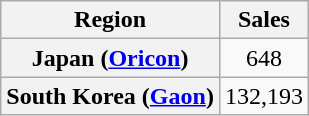<table class="wikitable plainrowheaders sortable" style="text-align:center">
<tr>
<th scope="col">Region</th>
<th scope="col">Sales</th>
</tr>
<tr>
<th scope="row">Japan (<a href='#'>Oricon</a>)</th>
<td>648</td>
</tr>
<tr>
<th scope="row">South Korea (<a href='#'>Gaon</a>)</th>
<td>132,193</td>
</tr>
</table>
